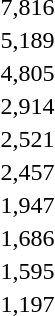<table>
<tr>
<td></td>
<td>7,816</td>
</tr>
<tr>
<td></td>
<td>5,189</td>
</tr>
<tr>
<td></td>
<td>4,805</td>
</tr>
<tr>
<td></td>
<td>2,914</td>
</tr>
<tr>
<td></td>
<td>2,521</td>
</tr>
<tr>
<td></td>
<td>2,457</td>
</tr>
<tr>
<td></td>
<td>1,947</td>
</tr>
<tr>
<td></td>
<td>1,686</td>
</tr>
<tr>
<td></td>
<td>1,595</td>
</tr>
<tr>
<td></td>
<td>1,197</td>
</tr>
<tr>
</tr>
</table>
